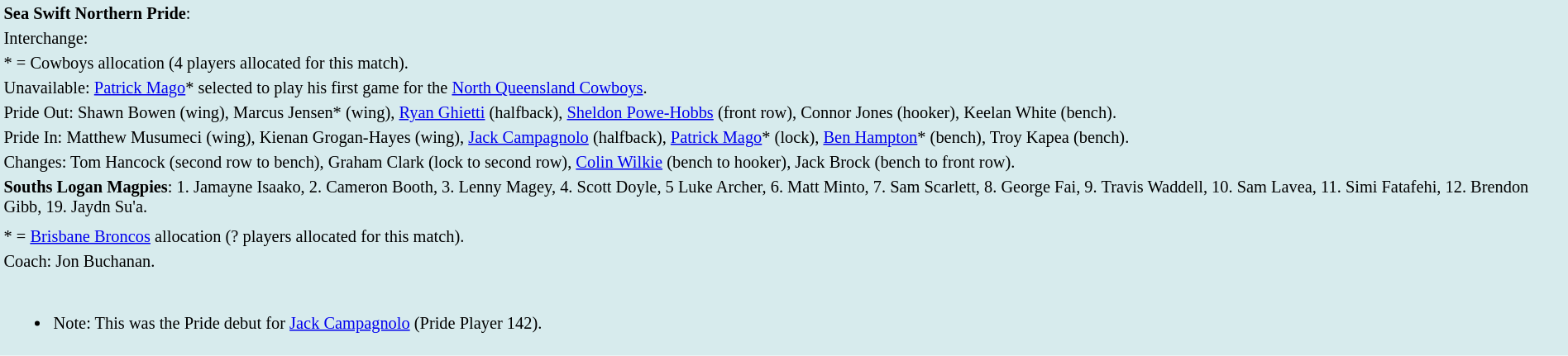<table style="background:#d7ebed; font-size:85%; width:100%;">
<tr>
<td><strong>Sea Swift Northern Pride</strong>:             </td>
</tr>
<tr>
<td>Interchange:    </td>
</tr>
<tr>
<td>* = Cowboys allocation (4 players allocated for this match).</td>
</tr>
<tr>
<td>Unavailable: <a href='#'>Patrick Mago</a>* selected to play his first game for the <a href='#'>North Queensland Cowboys</a>.</td>
</tr>
<tr>
<td>Pride Out: Shawn Bowen (wing), Marcus Jensen* (wing), <a href='#'>Ryan Ghietti</a> (halfback), <a href='#'>Sheldon Powe-Hobbs</a> (front row), Connor Jones (hooker), Keelan White (bench).</td>
</tr>
<tr>
<td>Pride In: Matthew Musumeci (wing), Kienan Grogan-Hayes (wing), <a href='#'>Jack Campagnolo</a> (halfback), <a href='#'>Patrick Mago</a>* (lock), <a href='#'>Ben Hampton</a>* (bench), Troy Kapea (bench).</td>
</tr>
<tr>
<td>Changes: Tom Hancock (second row to bench), Graham Clark (lock to second row), <a href='#'>Colin Wilkie</a> (bench to hooker), Jack Brock (bench to front row).</td>
</tr>
<tr>
<td><strong>Souths Logan Magpies</strong>: 1. Jamayne Isaako, 2. Cameron Booth, 3. Lenny Magey, 4. Scott Doyle, 5 Luke Archer, 6. Matt Minto, 7. Sam Scarlett,     8. George Fai, 9. Travis Waddell, 10. Sam Lavea, 11. Simi Fatafehi, 12. Brendon Gibb, 19. Jaydn Su'a.</td>
</tr>
<tr>
</tr>
<tr Interchange: 13. Phil Dennis (c), 14. Jordan Scott, 16. Aj Tuimavave, 18. Jack Anderson.>
</tr>
<tr>
<td>* = <a href='#'>Brisbane Broncos</a> allocation (? players allocated for this match).</td>
</tr>
<tr>
<td>Coach: Jon Buchanan.</td>
</tr>
<tr>
<td><br><ul><li>Note: This was the Pride debut for <a href='#'>Jack Campagnolo</a> (Pride Player 142).</li></ul></td>
</tr>
<tr>
</tr>
</table>
